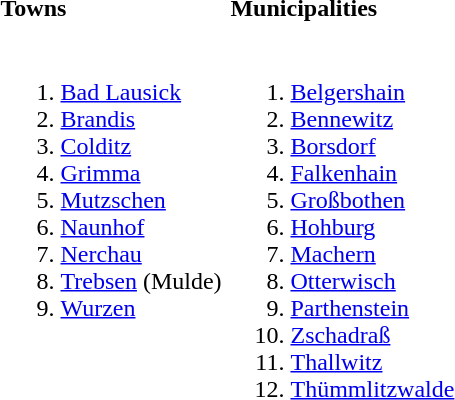<table>
<tr>
<th align=left width=50%>Towns</th>
<th align=left width=50%>Municipalities</th>
</tr>
<tr valign=top>
<td><br><ol><li><a href='#'>Bad Lausick</a></li><li><a href='#'>Brandis</a></li><li><a href='#'>Colditz</a></li><li><a href='#'>Grimma</a></li><li><a href='#'>Mutzschen</a></li><li><a href='#'>Naunhof</a></li><li><a href='#'>Nerchau</a></li><li><a href='#'>Trebsen</a> (Mulde)</li><li><a href='#'>Wurzen</a></li></ol></td>
<td><br><ol><li><a href='#'>Belgershain</a></li><li><a href='#'>Bennewitz</a></li><li><a href='#'>Borsdorf</a></li><li><a href='#'>Falkenhain</a></li><li><a href='#'>Großbothen</a></li><li><a href='#'>Hohburg</a></li><li><a href='#'>Machern</a></li><li><a href='#'>Otterwisch</a></li><li><a href='#'>Parthenstein</a></li><li><a href='#'>Zschadraß</a></li><li><a href='#'>Thallwitz</a></li><li><a href='#'>Thümmlitzwalde</a></li></ol></td>
</tr>
</table>
